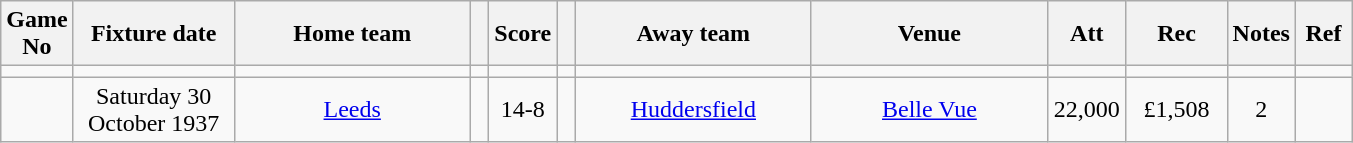<table class="wikitable" style="text-align:center;">
<tr>
<th width=20 abbr="No">Game No</th>
<th width=100 abbr="Date">Fixture date</th>
<th width=150 abbr="Home team">Home team</th>
<th width=5 abbr="space"></th>
<th width=20 abbr="Score">Score</th>
<th width=5 abbr="space"></th>
<th width=150 abbr="Away team">Away team</th>
<th width=150 abbr="Venue">Venue</th>
<th width=45 abbr="Att">Att</th>
<th width=60 abbr="Rec">Rec</th>
<th width=20 abbr="Notes">Notes</th>
<th width=30 abbr="Ref">Ref</th>
</tr>
<tr>
<td></td>
<td></td>
<td></td>
<td></td>
<td></td>
<td></td>
<td></td>
<td></td>
<td></td>
<td></td>
<td></td>
</tr>
<tr>
<td></td>
<td>Saturday 30 October 1937</td>
<td><a href='#'>Leeds</a></td>
<td></td>
<td>14-8</td>
<td></td>
<td><a href='#'>Huddersfield</a></td>
<td><a href='#'>Belle Vue</a></td>
<td>22,000</td>
<td>£1,508</td>
<td>2</td>
<td></td>
</tr>
</table>
